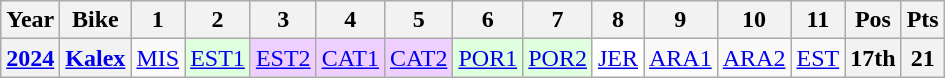<table class="wikitable" style="text-align:center;">
<tr>
<th>Year</th>
<th>Bike</th>
<th>1</th>
<th>2</th>
<th>3</th>
<th>4</th>
<th>5</th>
<th>6</th>
<th>7</th>
<th>8</th>
<th>9</th>
<th>10</th>
<th>11</th>
<th>Pos</th>
<th>Pts</th>
</tr>
<tr>
<th><a href='#'>2024</a></th>
<th><a href='#'>Kalex</a></th>
<td><a href='#'>MIS</a></td>
<td style="background:#DFFFDF;"><a href='#'>EST1</a><br></td>
<td style="background:#EFCFFF;"><a href='#'>EST2</a><br></td>
<td style="background:#EFCFFF;"><a href='#'>CAT1</a><br></td>
<td style="background:#EFCFFF;"><a href='#'>CAT2</a><br></td>
<td style="background:#DFFFDF;"><a href='#'>POR1</a><br></td>
<td style="background:#DFFFDF;"><a href='#'>POR2</a><br></td>
<td style="background:#FFFFFF;"><a href='#'>JER</a><br></td>
<td><a href='#'>ARA1</a></td>
<td><a href='#'>ARA2</a></td>
<td><a href='#'>EST</a></td>
<th>17th</th>
<th>21</th>
</tr>
</table>
